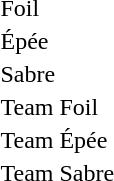<table>
<tr>
<td>Foil</td>
<td></td>
<td></td>
<td><br></td>
</tr>
<tr>
<td>Épée</td>
<td></td>
<td></td>
<td><br></td>
</tr>
<tr>
<td>Sabre</td>
<td></td>
<td></td>
<td><br></td>
</tr>
<tr>
<td>Team Foil</td>
<td></td>
<td></td>
<td></td>
</tr>
<tr>
<td>Team Épée</td>
<td></td>
<td></td>
<td></td>
</tr>
<tr>
<td>Team Sabre</td>
<td></td>
<td></td>
<td></td>
</tr>
</table>
